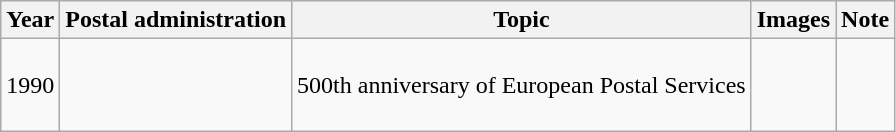<table class="wikitable">
<tr>
<th>Year</th>
<th>Postal administration</th>
<th>Topic</th>
<th>Images</th>
<th>Note</th>
</tr>
<tr>
<td>1990</td>
<td><br><br><br></td>
<td>500th anniversary of European Postal Services</td>
<td></td>
<td></td>
</tr>
</table>
